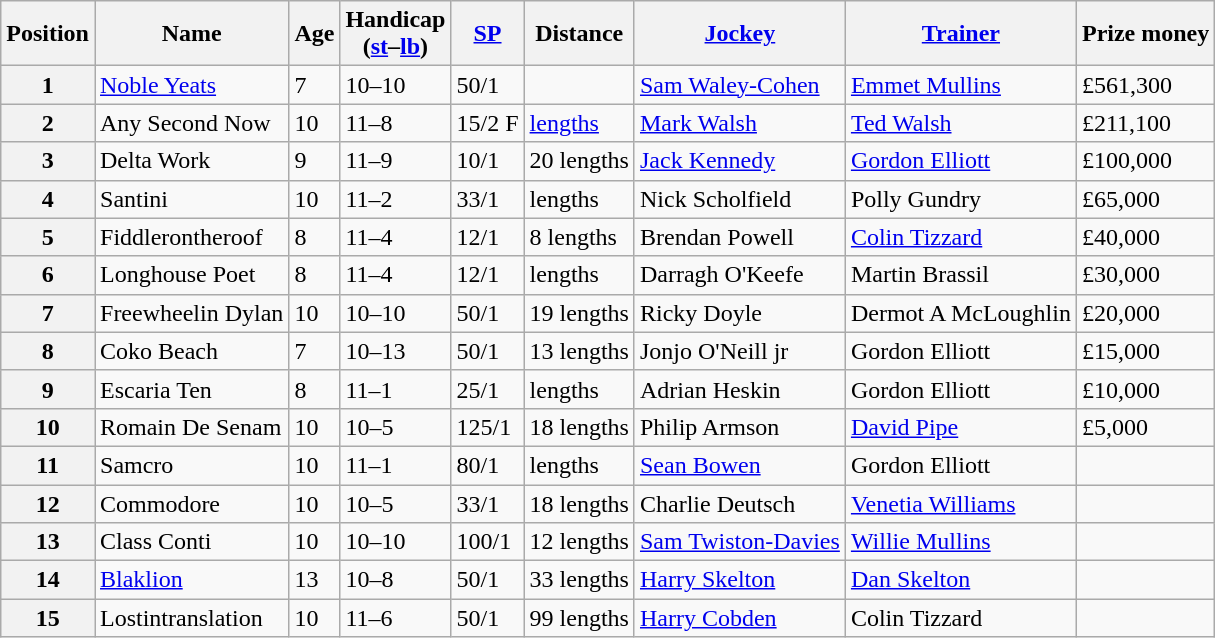<table class="wikitable sortable">
<tr>
<th>Position</th>
<th>Name</th>
<th>Age</th>
<th>Handicap<br>(<a href='#'>st</a>–<a href='#'>lb</a>)</th>
<th><a href='#'>SP</a></th>
<th>Distance</th>
<th><a href='#'>Jockey</a></th>
<th><a href='#'>Trainer</a></th>
<th>Prize money</th>
</tr>
<tr>
<th>1</th>
<td><a href='#'>Noble Yeats</a></td>
<td>7</td>
<td>10–10</td>
<td>50/1</td>
<td></td>
<td><a href='#'>Sam Waley-Cohen</a></td>
<td><a href='#'>Emmet Mullins</a></td>
<td>£561,300</td>
</tr>
<tr>
<th>2</th>
<td>Any Second Now</td>
<td>10</td>
<td>11–8</td>
<td>15/2 F</td>
<td> <a href='#'>lengths</a></td>
<td><a href='#'>Mark Walsh</a></td>
<td><a href='#'>Ted Walsh</a></td>
<td>£211,100</td>
</tr>
<tr>
<th>3</th>
<td>Delta Work</td>
<td>9</td>
<td>11–9</td>
<td>10/1</td>
<td>20 lengths</td>
<td><a href='#'>Jack Kennedy</a></td>
<td><a href='#'>Gordon Elliott</a></td>
<td>£100,000</td>
</tr>
<tr>
<th>4</th>
<td>Santini</td>
<td>10</td>
<td>11–2</td>
<td>33/1</td>
<td> lengths</td>
<td>Nick Scholfield</td>
<td>Polly Gundry</td>
<td>£65,000</td>
</tr>
<tr>
<th>5</th>
<td>Fiddlerontheroof</td>
<td>8</td>
<td>11–4</td>
<td>12/1</td>
<td>8 lengths</td>
<td>Brendan Powell</td>
<td><a href='#'>Colin Tizzard</a></td>
<td>£40,000</td>
</tr>
<tr>
<th>6</th>
<td>Longhouse Poet</td>
<td>8</td>
<td>11–4</td>
<td>12/1</td>
<td> lengths</td>
<td>Darragh O'Keefe</td>
<td>Martin Brassil</td>
<td>£30,000</td>
</tr>
<tr>
<th>7</th>
<td>Freewheelin Dylan</td>
<td>10</td>
<td>10–10</td>
<td>50/1</td>
<td>19 lengths</td>
<td>Ricky Doyle</td>
<td>Dermot A McLoughlin</td>
<td>£20,000</td>
</tr>
<tr>
<th>8</th>
<td>Coko Beach</td>
<td>7</td>
<td>10–13</td>
<td>50/1</td>
<td>13 lengths</td>
<td>Jonjo O'Neill jr</td>
<td>Gordon Elliott</td>
<td>£15,000</td>
</tr>
<tr>
<th>9</th>
<td>Escaria Ten</td>
<td>8</td>
<td>11–1</td>
<td>25/1</td>
<td> lengths</td>
<td>Adrian Heskin</td>
<td>Gordon Elliott</td>
<td>£10,000</td>
</tr>
<tr>
<th>10</th>
<td>Romain De Senam</td>
<td>10</td>
<td>10–5</td>
<td>125/1</td>
<td>18 lengths</td>
<td>Philip Armson</td>
<td><a href='#'>David Pipe</a></td>
<td>£5,000</td>
</tr>
<tr>
<th>11</th>
<td>Samcro</td>
<td>10</td>
<td>11–1</td>
<td>80/1</td>
<td> lengths</td>
<td><a href='#'>Sean Bowen</a></td>
<td>Gordon Elliott</td>
<td></td>
</tr>
<tr>
<th>12</th>
<td>Commodore</td>
<td>10</td>
<td>10–5</td>
<td>33/1</td>
<td>18 lengths</td>
<td>Charlie Deutsch</td>
<td><a href='#'>Venetia Williams</a></td>
<td></td>
</tr>
<tr>
<th>13</th>
<td>Class Conti</td>
<td>10</td>
<td>10–10</td>
<td>100/1</td>
<td>12 lengths</td>
<td><a href='#'>Sam Twiston-Davies</a></td>
<td><a href='#'>Willie Mullins</a></td>
<td></td>
</tr>
<tr>
<th>14</th>
<td><a href='#'>Blaklion</a></td>
<td>13</td>
<td>10–8</td>
<td>50/1</td>
<td>33 lengths</td>
<td><a href='#'>Harry Skelton</a></td>
<td><a href='#'>Dan Skelton</a></td>
<td></td>
</tr>
<tr>
<th>15</th>
<td>Lostintranslation</td>
<td>10</td>
<td>11–6</td>
<td>50/1</td>
<td>99 lengths</td>
<td><a href='#'>Harry Cobden</a></td>
<td>Colin Tizzard</td>
<td></td>
</tr>
</table>
